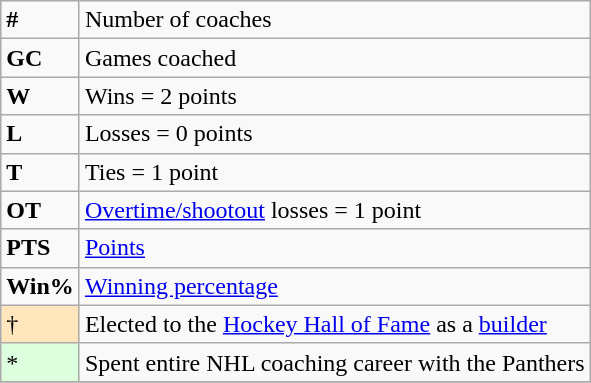<table class="wikitable">
<tr>
<td><strong>#</strong></td>
<td>Number of coaches</td>
</tr>
<tr>
<td><strong>GC</strong></td>
<td>Games coached</td>
</tr>
<tr>
<td><strong>W</strong></td>
<td>Wins = 2 points</td>
</tr>
<tr>
<td><strong>L</strong></td>
<td>Losses = 0 points</td>
</tr>
<tr>
<td><strong>T</strong></td>
<td>Ties = 1 point</td>
</tr>
<tr>
<td><strong>OT</strong></td>
<td><a href='#'>Overtime/shootout</a> losses = 1 point</td>
</tr>
<tr>
<td><strong>PTS</strong></td>
<td><a href='#'>Points</a></td>
</tr>
<tr>
<td><strong>Win%</strong></td>
<td><a href='#'>Winning percentage</a></td>
</tr>
<tr>
<td style="background-color:#FFE6BD">†</td>
<td>Elected to the <a href='#'>Hockey Hall of Fame</a> as a <a href='#'>builder</a></td>
</tr>
<tr>
<td style="background-color:#ddffdd">*</td>
<td>Spent entire NHL coaching career with the Panthers</td>
</tr>
<tr>
</tr>
</table>
